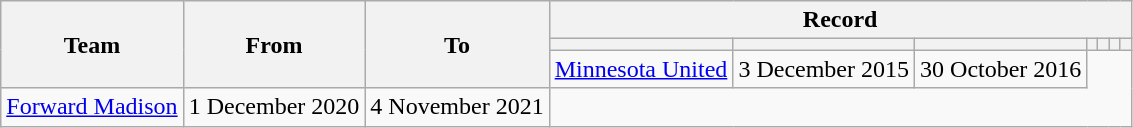<table class="wikitable sortable" style="text-align: center">
<tr>
<th rowspan=3>Team</th>
<th rowspan=3>From</th>
<th rowspan=3>To</th>
<th colspan=7>Record</th>
</tr>
<tr>
<th></th>
<th></th>
<th></th>
<th></th>
<th></th>
<th></th>
<th></th>
</tr>
<tr>
<td align=left><a href='#'>Minnesota United</a></td>
<td align=left>3 December 2015</td>
<td align=left>30 October 2016<br></td>
</tr>
<tr>
<td align=left><a href='#'>Forward Madison</a></td>
<td align=left>1 December 2020</td>
<td align=left>4 November 2021<br></td>
</tr>
</table>
